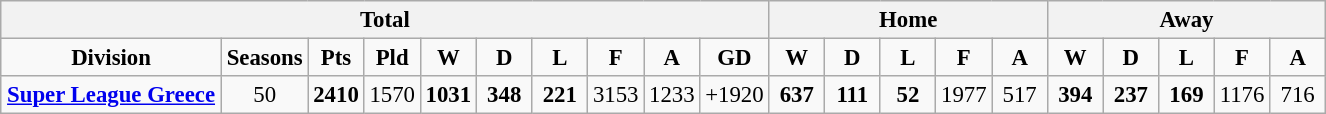<table class="wikitable" style="text-align: center; font-size:95%">
<tr>
<th colspan=10>Total</th>
<th colspan=5>Home</th>
<th colspan=5>Away</th>
</tr>
<tr>
<td width="140"><strong>Division</strong></td>
<td width="40"><strong>Seasons</strong></td>
<td width="30"><strong>Pts</strong></td>
<td width="30"><strong>Pld</strong></td>
<td width="30"><strong>W</strong></td>
<td width="30"><strong>D</strong></td>
<td width="30"><strong>L</strong></td>
<td width="30"><strong>F</strong></td>
<td width="30"><strong>A</strong></td>
<td width="30"><strong>GD</strong></td>
<td width="30"><strong>W</strong></td>
<td width="30"><strong>D</strong></td>
<td width="30"><strong>L</strong></td>
<td width="30"><strong>F</strong></td>
<td width="30"><strong>A</strong></td>
<td width="30"><strong>W</strong></td>
<td width="30"><strong>D</strong></td>
<td width="30"><strong>L</strong></td>
<td width="30"><strong>F</strong></td>
<td width="30"><strong>A</strong></td>
</tr>
<tr>
<td><strong><a href='#'>Super League Greece</a></strong></td>
<td>50</td>
<td><strong>2410</strong></td>
<td>1570</td>
<td><strong>1031</strong></td>
<td><strong>348</strong></td>
<td><strong>221</strong></td>
<td>3153</td>
<td>1233</td>
<td>+1920</td>
<td><strong>637</strong></td>
<td><strong>111</strong></td>
<td><strong>52</strong></td>
<td>1977</td>
<td>517</td>
<td><strong>394</strong></td>
<td><strong>237</strong></td>
<td><strong>169</strong></td>
<td>1176</td>
<td>716</td>
</tr>
</table>
